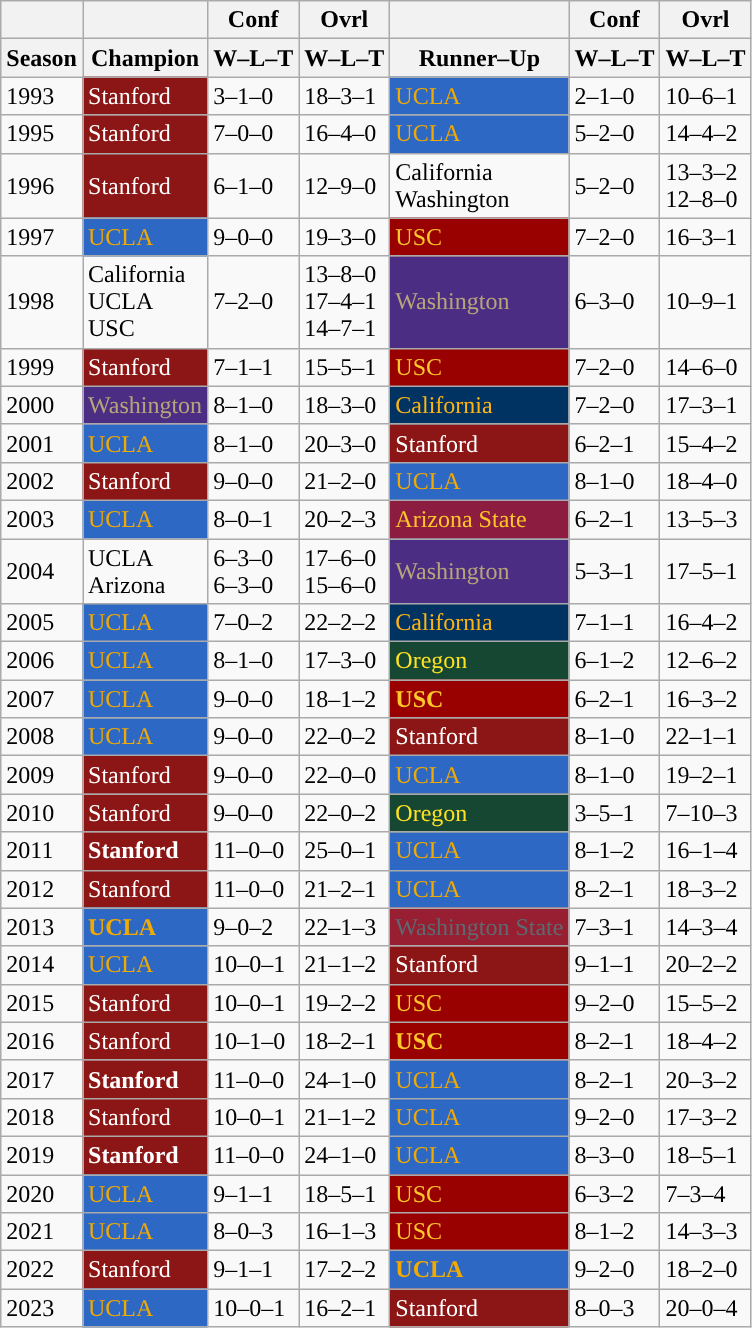<table class="wikitable">
<tr>
<th></th>
<th></th>
<th>Conf</th>
<th>Ovrl</th>
<th></th>
<th>Conf</th>
<th>Ovrl</th>
</tr>
<tr>
<th>Season</th>
<th>Champion</th>
<th>W–L–T</th>
<th>W–L–T</th>
<th>Runner–Up</th>
<th>W–L–T</th>
<th>W–L–T</th>
</tr>
<tr>
<td>1993</td>
<td style="background:#8C1515; color:#FFFFFF;">Stanford</td>
<td>3–1–0</td>
<td>18–3–1</td>
<td style="background:#2D68C4; color:#F2A900;">UCLA</td>
<td>2–1–0</td>
<td>10–6–1</td>
</tr>
<tr>
<td>1995</td>
<td style="background:#8C1515; color:#FFFFFF;">Stanford</td>
<td>7–0–0</td>
<td>16–4–0</td>
<td style="background:#2D68C4; color:#F2A900;">UCLA</td>
<td>5–2–0</td>
<td>14–4–2</td>
</tr>
<tr>
<td>1996</td>
<td style="background:#8C1515; color:#FFFFFF;">Stanford</td>
<td>6–1–0</td>
<td>12–9–0</td>
<td>California<br>Washington</td>
<td>5–2–0</td>
<td>13–3–2<br>12–8–0</td>
</tr>
<tr>
<td>1997</td>
<td style="background:#2D68C4; color:#F2A900;">UCLA</td>
<td>9–0–0</td>
<td>19–3–0</td>
<td style="background:#990000; color:#FFC72C;">USC</td>
<td>7–2–0</td>
<td>16–3–1</td>
</tr>
<tr>
<td>1998</td>
<td>California<br>UCLA<br>USC</td>
<td>7–2–0</td>
<td>13–8–0 <br>17–4–1<br>14–7–1</td>
<td style="background:#4B2E83; color:#B7A57A;">Washington</td>
<td>6–3–0</td>
<td>10–9–1</td>
</tr>
<tr>
<td>1999</td>
<td style="background:#8C1515; color:#FFFFFF;">Stanford</td>
<td>7–1–1</td>
<td>15–5–1</td>
<td style="background:#990000; color:#FFC72C;">USC</td>
<td>7–2–0</td>
<td>14–6–0</td>
</tr>
<tr>
<td>2000</td>
<td style="background:#4B2E83; color:#B7A57A;">Washington</td>
<td>8–1–0</td>
<td>18–3–0</td>
<td style="background:#003262; color:#FDB515;">California</td>
<td>7–2–0</td>
<td>17–3–1</td>
</tr>
<tr>
<td>2001</td>
<td style="background:#2D68C4; color:#F2A900;">UCLA</td>
<td>8–1–0</td>
<td>20–3–0</td>
<td style="background:#8C1515; color:#FFFFFF;">Stanford</td>
<td>6–2–1</td>
<td>15–4–2</td>
</tr>
<tr>
<td>2002</td>
<td style="background:#8C1515; color:#FFFFFF;">Stanford</td>
<td>9–0–0</td>
<td>21–2–0</td>
<td style="background:#2D68C4; color:#F2A900;">UCLA</td>
<td>8–1–0</td>
<td>18–4–0</td>
</tr>
<tr>
<td>2003</td>
<td style="background:#2D68C4; color:#F2A900;">UCLA</td>
<td>8–0–1</td>
<td>20–2–3</td>
<td style="background:#8C1D40; color:#FFC627;">Arizona State</td>
<td>6–2–1</td>
<td>13–5–3</td>
</tr>
<tr>
<td>2004</td>
<td>UCLA<br>Arizona</td>
<td>6–3–0<br>6–3–0</td>
<td>17–6–0<br>15–6–0</td>
<td style="background:#4B2E83; color:#B7A57A;">Washington</td>
<td>5–3–1</td>
<td>17–5–1</td>
</tr>
<tr>
<td>2005</td>
<td style="background:#2D68C4; color:#F2A900;">UCLA</td>
<td>7–0–2</td>
<td>22–2–2</td>
<td style="background:#003262; color:#FDB515;">California</td>
<td>7–1–1</td>
<td>16–4–2</td>
</tr>
<tr>
<td>2006</td>
<td style="background:#2D68C4; color:#F2A900;">UCLA</td>
<td>8–1–0</td>
<td>17–3–0</td>
<td style="background:#154733; color:#FEE123;">Oregon</td>
<td>6–1–2</td>
<td>12–6–2</td>
</tr>
<tr>
<td>2007</td>
<td style="background:#2D68C4; color:#F2A900;">UCLA</td>
<td>9–0–0</td>
<td>18–1–2</td>
<td style="background:#990000; color:#FFC72C;"><strong>USC</strong></td>
<td>6–2–1</td>
<td>16–3–2</td>
</tr>
<tr>
<td>2008</td>
<td style="background:#2D68C4; color:#F2A900;">UCLA</td>
<td>9–0–0</td>
<td>22–0–2</td>
<td style="background:#8C1515; color:#FFFFFF;">Stanford</td>
<td>8–1–0</td>
<td>22–1–1</td>
</tr>
<tr>
<td>2009</td>
<td style="background:#8C1515; color:#FFFFFF;">Stanford</td>
<td>9–0–0</td>
<td>22–0–0</td>
<td style="background:#2D68C4; color:#F2A900;">UCLA</td>
<td>8–1–0</td>
<td>19–2–1</td>
</tr>
<tr>
<td>2010</td>
<td style="background:#8C1515; color:#FFFFFF;">Stanford</td>
<td>9–0–0</td>
<td>22–0–2</td>
<td style="background:#154733; color:#FEE123;">Oregon</td>
<td>3–5–1</td>
<td>7–10–3</td>
</tr>
<tr>
<td>2011</td>
<td style="background:#8C1515; color:#FFFFFF;"><strong>Stanford</strong></td>
<td>11–0–0</td>
<td>25–0–1</td>
<td style="background:#2D68C4; color:#F2A900;">UCLA</td>
<td>8–1–2</td>
<td>16–1–4</td>
</tr>
<tr>
<td>2012</td>
<td style="background:#8C1515; color:#FFFFFF;">Stanford</td>
<td>11–0–0</td>
<td>21–2–1</td>
<td style="background:#2D68C4; color:#F2A900;">UCLA</td>
<td>8–2–1</td>
<td>18–3–2</td>
</tr>
<tr>
<td>2013</td>
<td style="background:#2D68C4; color:#F2A900;"><strong>UCLA</strong></td>
<td>9–0–2</td>
<td>22–1–3</td>
<td style="background:#981E32; color:#5E6A71;">Washington State</td>
<td>7–3–1</td>
<td>14–3–4</td>
</tr>
<tr>
<td>2014</td>
<td style="background:#2D68C4; color:#F2A900;">UCLA</td>
<td>10–0–1</td>
<td>21–1–2</td>
<td style="background:#8C1515; color:#FFFFFF;">Stanford</td>
<td>9–1–1</td>
<td>20–2–2</td>
</tr>
<tr>
<td>2015</td>
<td style="background:#8C1515; color:#FFFFFF;">Stanford</td>
<td>10–0–1</td>
<td>19–2–2</td>
<td style="background:#990000; color:#FFC72C;">USC</td>
<td>9–2–0</td>
<td>15–5–2</td>
</tr>
<tr>
<td>2016</td>
<td style="background:#8C1515; color:#FFFFFF;">Stanford</td>
<td>10–1–0</td>
<td>18–2–1</td>
<td style="background:#990000; color:#FFC72C;"><strong>USC</strong></td>
<td>8–2–1</td>
<td>18–4–2</td>
</tr>
<tr>
<td>2017</td>
<td style="background:#8C1515; color:#FFFFFF;"><strong>Stanford</strong></td>
<td>11–0–0</td>
<td>24–1–0</td>
<td style="background:#2D68C4; color:#F2A900;">UCLA</td>
<td>8–2–1</td>
<td>20–3–2</td>
</tr>
<tr>
<td>2018</td>
<td style="background:#8C1515; color:#FFFFFF;">Stanford</td>
<td>10–0–1</td>
<td>21–1–2</td>
<td style="background:#2D68C4; color:#F2A900;">UCLA</td>
<td>9–2–0</td>
<td>17–3–2</td>
</tr>
<tr>
<td>2019</td>
<td style="background:#8C1515; color:#FFFFFF;"><strong>Stanford</strong></td>
<td>11–0–0</td>
<td>24–1–0</td>
<td style="background:#2D68C4; color:#F2A900;">UCLA</td>
<td>8–3–0</td>
<td>18–5–1</td>
</tr>
<tr>
<td>2020</td>
<td style="background:#2D68C4; color:#F2A900;">UCLA</td>
<td>9–1–1</td>
<td>18–5–1</td>
<td style="background:#990000; color:#FFC72C;">USC</td>
<td>6–3–2</td>
<td>7–3–4</td>
</tr>
<tr>
<td>2021</td>
<td style="background:#2D68C4; color:#F2A900;">UCLA</td>
<td>8–0–3</td>
<td>16–1–3</td>
<td style="background:#990000; color:#FFC72C;">USC</td>
<td>8–1–2</td>
<td>14–3–3</td>
</tr>
<tr>
<td>2022</td>
<td style="background:#8C1515; color:#FFFFFF;">Stanford</td>
<td>9–1–1</td>
<td>17–2–2</td>
<td style="background:#2D68C4; color:#F2A900;"><strong>UCLA</strong></td>
<td>9–2–0</td>
<td>18–2–0</td>
</tr>
<tr>
<td>2023</td>
<td style="background:#2D68C4; color:#F2A900;">UCLA</td>
<td>10–0–1</td>
<td>16–2–1</td>
<td style="background:#8C1515; color:#FFFFFF;">Stanford</td>
<td>8–0–3</td>
<td>20–0–4</td>
</tr>
</table>
